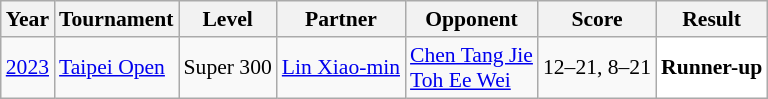<table class="sortable wikitable" style="font-size: 90%;">
<tr>
<th>Year</th>
<th>Tournament</th>
<th>Level</th>
<th>Partner</th>
<th>Opponent</th>
<th>Score</th>
<th>Result</th>
</tr>
<tr>
<td align="center"><a href='#'>2023</a></td>
<td align="left"><a href='#'>Taipei Open</a></td>
<td align="left">Super 300</td>
<td align="left"> <a href='#'>Lin Xiao-min</a></td>
<td align="left"> <a href='#'>Chen Tang Jie</a><br> <a href='#'>Toh Ee Wei</a></td>
<td align="left">12–21, 8–21</td>
<td style="text-align:left; background:white"> <strong>Runner-up</strong></td>
</tr>
</table>
